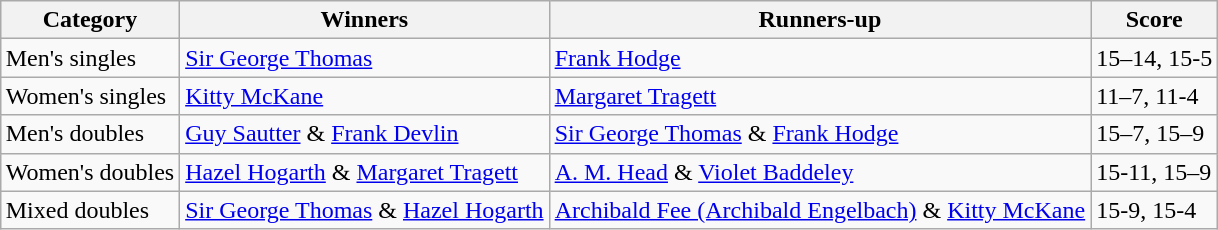<table class=wikitable style="margin:auto;">
<tr>
<th>Category</th>
<th>Winners</th>
<th>Runners-up</th>
<th>Score</th>
</tr>
<tr>
<td>Men's singles</td>
<td> <a href='#'>Sir George Thomas</a></td>
<td> <a href='#'>Frank Hodge</a></td>
<td>15–14, 15-5</td>
</tr>
<tr>
<td>Women's singles</td>
<td> <a href='#'>Kitty McKane</a></td>
<td> <a href='#'>Margaret Tragett</a></td>
<td>11–7, 11-4</td>
</tr>
<tr>
<td>Men's doubles</td>
<td> <a href='#'>Guy Sautter</a> &  <a href='#'>Frank Devlin</a></td>
<td> <a href='#'>Sir George Thomas</a> & <a href='#'>Frank Hodge</a></td>
<td>15–7, 15–9</td>
</tr>
<tr>
<td>Women's doubles</td>
<td> <a href='#'>Hazel Hogarth</a> & <a href='#'>Margaret Tragett</a></td>
<td> <a href='#'>A. M. Head</a> &  <a href='#'>Violet Baddeley</a></td>
<td>15-11, 15–9</td>
</tr>
<tr>
<td>Mixed doubles</td>
<td> <a href='#'>Sir George Thomas</a> & <a href='#'>Hazel Hogarth</a></td>
<td> <a href='#'>Archibald Fee (Archibald Engelbach)</a> & <a href='#'>Kitty McKane</a></td>
<td>15-9, 15-4</td>
</tr>
</table>
